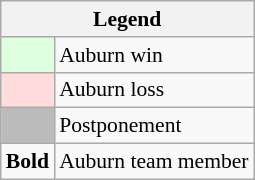<table class="wikitable" style="font-size:90%">
<tr>
<th colspan="2">Legend</th>
</tr>
<tr>
<td bgcolor="#ddffdd"> </td>
<td>Auburn win</td>
</tr>
<tr>
<td bgcolor="#ffdddd"> </td>
<td>Auburn loss</td>
</tr>
<tr>
<td bgcolor="#bbbbbb"> </td>
<td>Postponement</td>
</tr>
<tr>
<td><strong>Bold</strong></td>
<td>Auburn team member</td>
</tr>
</table>
